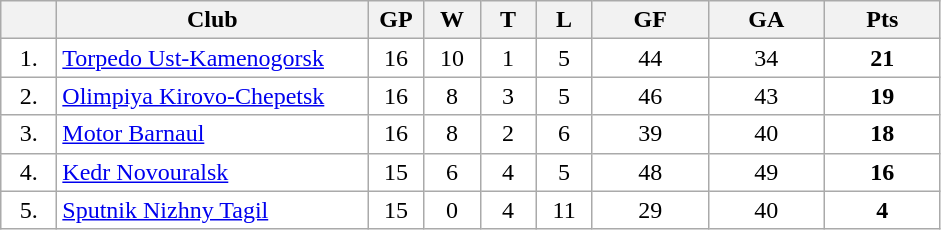<table class="wikitable">
<tr>
<th width="30"></th>
<th width="200">Club</th>
<th width="30">GP</th>
<th width="30">W</th>
<th width="30">T</th>
<th width="30">L</th>
<th width="70">GF</th>
<th width="70">GA</th>
<th width="70">Pts</th>
</tr>
<tr bgcolor="#FFFFFF" align="center">
<td>1.</td>
<td align="left"><a href='#'>Torpedo Ust-Kamenogorsk</a></td>
<td>16</td>
<td>10</td>
<td>1</td>
<td>5</td>
<td>44</td>
<td>34</td>
<td><strong>21</strong></td>
</tr>
<tr bgcolor="#FFFFFF" align="center">
<td>2.</td>
<td align="left"><a href='#'>Olimpiya Kirovo-Chepetsk</a></td>
<td>16</td>
<td>8</td>
<td>3</td>
<td>5</td>
<td>46</td>
<td>43</td>
<td><strong>19</strong></td>
</tr>
<tr bgcolor="#FFFFFF" align="center">
<td>3.</td>
<td align="left"><a href='#'>Motor Barnaul</a></td>
<td>16</td>
<td>8</td>
<td>2</td>
<td>6</td>
<td>39</td>
<td>40</td>
<td><strong>18</strong></td>
</tr>
<tr bgcolor="#FFFFFF" align="center">
<td>4.</td>
<td align="left"><a href='#'>Kedr Novouralsk</a></td>
<td>15</td>
<td>6</td>
<td>4</td>
<td>5</td>
<td>48</td>
<td>49</td>
<td><strong>16</strong></td>
</tr>
<tr bgcolor="#FFFFFF" align="center">
<td>5.</td>
<td align="left"><a href='#'>Sputnik Nizhny Tagil</a></td>
<td>15</td>
<td>0</td>
<td>4</td>
<td>11</td>
<td>29</td>
<td>40</td>
<td><strong>4</strong></td>
</tr>
</table>
